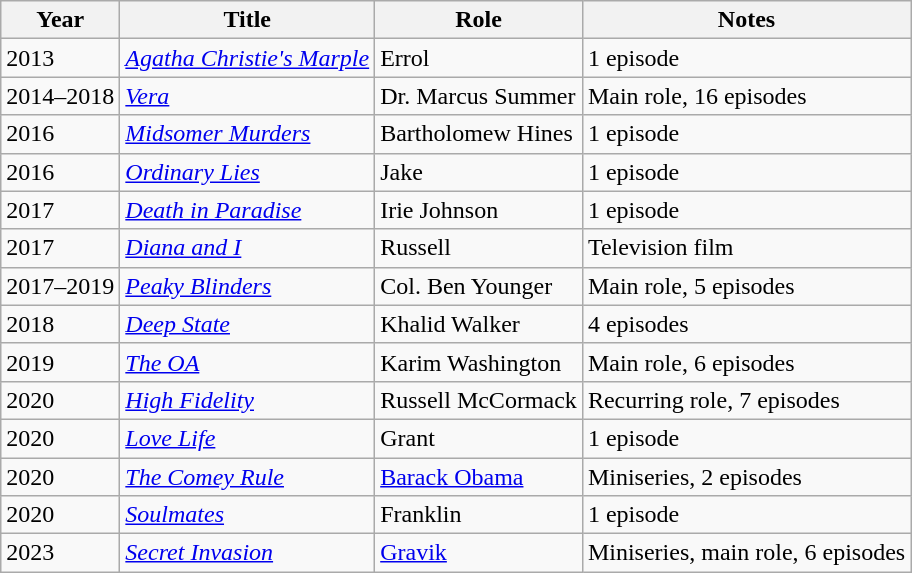<table class="wikitable sortable">
<tr>
<th>Year</th>
<th>Title</th>
<th>Role</th>
<th class="unsortable">Notes</th>
</tr>
<tr>
<td>2013</td>
<td><em><a href='#'>Agatha Christie's Marple</a></em></td>
<td>Errol</td>
<td>1 episode</td>
</tr>
<tr>
<td>2014–2018</td>
<td><em><a href='#'>Vera</a></em></td>
<td>Dr. Marcus Summer</td>
<td>Main role, 16 episodes</td>
</tr>
<tr>
<td>2016</td>
<td><em><a href='#'>Midsomer Murders</a></em></td>
<td>Bartholomew Hines</td>
<td>1 episode</td>
</tr>
<tr>
<td>2016</td>
<td><em><a href='#'>Ordinary Lies</a></em></td>
<td>Jake</td>
<td>1 episode</td>
</tr>
<tr>
<td>2017</td>
<td><em><a href='#'>Death in Paradise</a></em></td>
<td>Irie Johnson</td>
<td>1 episode</td>
</tr>
<tr>
<td>2017</td>
<td><em><a href='#'>Diana and I</a></em></td>
<td>Russell</td>
<td>Television film</td>
</tr>
<tr>
<td>2017–2019</td>
<td><em><a href='#'>Peaky Blinders</a></em></td>
<td>Col. Ben Younger</td>
<td>Main role, 5 episodes</td>
</tr>
<tr>
<td>2018</td>
<td><em><a href='#'>Deep State</a></em></td>
<td>Khalid Walker</td>
<td>4 episodes</td>
</tr>
<tr>
<td>2019</td>
<td><em><a href='#'>The OA</a></em></td>
<td>Karim Washington</td>
<td>Main role, 6 episodes</td>
</tr>
<tr>
<td>2020</td>
<td><em><a href='#'>High Fidelity</a></em></td>
<td>Russell McCormack</td>
<td>Recurring role, 7 episodes</td>
</tr>
<tr>
<td>2020</td>
<td><em><a href='#'>Love Life</a></em></td>
<td>Grant</td>
<td>1 episode</td>
</tr>
<tr>
<td>2020</td>
<td><em><a href='#'>The Comey Rule</a></em></td>
<td><a href='#'>Barack Obama</a></td>
<td>Miniseries, 2 episodes</td>
</tr>
<tr>
<td>2020</td>
<td><em><a href='#'>Soulmates</a></em></td>
<td>Franklin</td>
<td>1 episode</td>
</tr>
<tr>
<td>2023</td>
<td><em><a href='#'>Secret Invasion</a></em></td>
<td><a href='#'>Gravik</a></td>
<td>Miniseries, main role, 6 episodes</td>
</tr>
</table>
